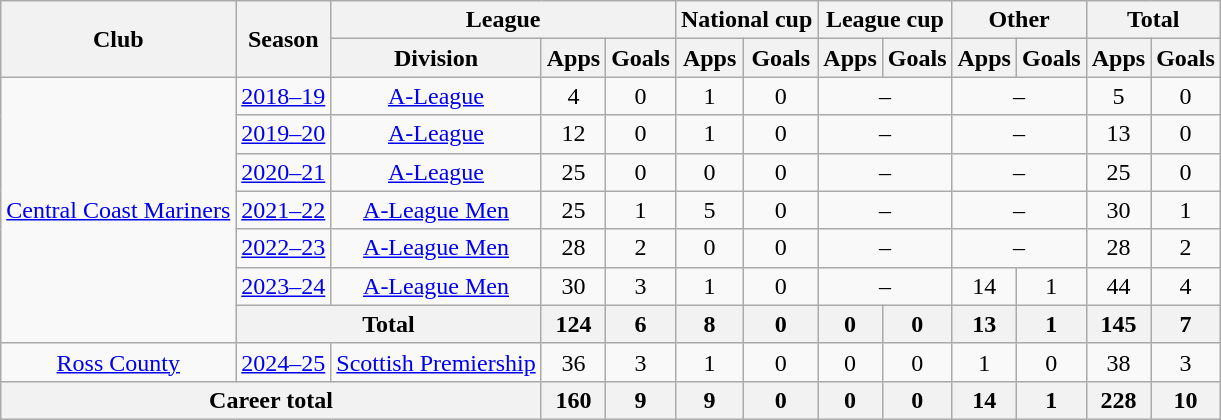<table class="wikitable" style="text-align:center">
<tr>
<th rowspan="2">Club</th>
<th rowspan="2">Season</th>
<th colspan="3">League</th>
<th colspan="2">National cup</th>
<th colspan="2">League cup</th>
<th colspan="2">Other</th>
<th colspan="2">Total</th>
</tr>
<tr>
<th>Division</th>
<th>Apps</th>
<th>Goals</th>
<th>Apps</th>
<th>Goals</th>
<th>Apps</th>
<th>Goals</th>
<th>Apps</th>
<th>Goals</th>
<th>Apps</th>
<th>Goals</th>
</tr>
<tr>
<td rowspan="7"><a href='#'>Central Coast Mariners</a></td>
<td><a href='#'>2018–19</a></td>
<td><a href='#'>A-League</a></td>
<td>4</td>
<td>0</td>
<td>1</td>
<td>0</td>
<td colspan="2">–</td>
<td colspan="2">–</td>
<td>5</td>
<td>0</td>
</tr>
<tr>
<td><a href='#'>2019–20</a></td>
<td><a href='#'>A-League</a></td>
<td>12</td>
<td>0</td>
<td>1</td>
<td>0</td>
<td colspan="2">–</td>
<td colspan="2">–</td>
<td>13</td>
<td>0</td>
</tr>
<tr>
<td><a href='#'>2020–21</a></td>
<td><a href='#'>A-League</a></td>
<td>25</td>
<td>0</td>
<td>0</td>
<td>0</td>
<td colspan="2">–</td>
<td colspan="2">–</td>
<td>25</td>
<td>0</td>
</tr>
<tr>
<td><a href='#'>2021–22</a></td>
<td><a href='#'>A-League Men</a></td>
<td>25</td>
<td>1</td>
<td>5</td>
<td>0</td>
<td colspan="2">–</td>
<td colspan="2">–</td>
<td>30</td>
<td>1</td>
</tr>
<tr>
<td><a href='#'>2022–23</a></td>
<td><a href='#'>A-League Men</a></td>
<td>28</td>
<td>2</td>
<td>0</td>
<td>0</td>
<td colspan="2">–</td>
<td colspan="2">–</td>
<td>28</td>
<td>2</td>
</tr>
<tr>
<td><a href='#'>2023–24</a></td>
<td><a href='#'>A-League Men</a></td>
<td>30</td>
<td>3</td>
<td>1</td>
<td>0</td>
<td colspan="2">–</td>
<td>14</td>
<td>1</td>
<td>44</td>
<td>4</td>
</tr>
<tr>
<th colspan="2">Total</th>
<th>124</th>
<th>6</th>
<th>8</th>
<th>0</th>
<th>0</th>
<th>0</th>
<th>13</th>
<th>1</th>
<th>145</th>
<th>7</th>
</tr>
<tr>
<td><a href='#'>Ross County</a></td>
<td><a href='#'>2024–25</a></td>
<td><a href='#'>Scottish Premiership</a></td>
<td>36</td>
<td>3</td>
<td>1</td>
<td>0</td>
<td>0</td>
<td>0</td>
<td>1</td>
<td>0</td>
<td>38</td>
<td>3</td>
</tr>
<tr>
<th colspan="3">Career total</th>
<th>160</th>
<th>9</th>
<th>9</th>
<th>0</th>
<th>0</th>
<th>0</th>
<th>14</th>
<th>1</th>
<th>228</th>
<th>10</th>
</tr>
</table>
